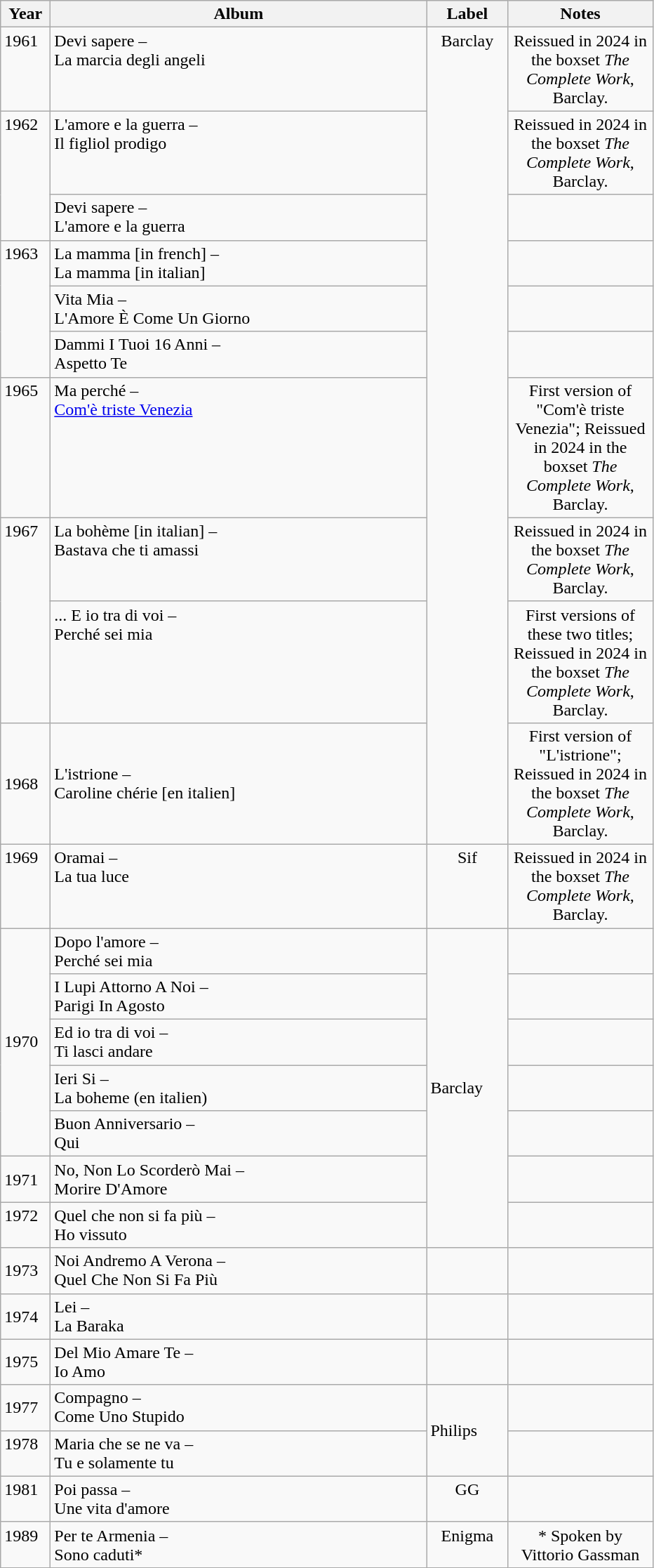<table class="wikitable">
<tr>
<th align="left" valign="top" width="40">Year</th>
<th align="left" valign="top" width="350">Album</th>
<th align="center" valign="top" width="70">Label</th>
<th align="left" valign="top" width="130">Notes</th>
</tr>
<tr>
<td align="left" valign="top">1961</td>
<td align="left" valign="top">Devi sapere –<br>La marcia degli angeli</td>
<td rowspan="10" align="center" valign="top">Barclay</td>
<td align="center" valign="top">Reissued in 2024 in the boxset <em>The Complete Work</em>, Barclay.</td>
</tr>
<tr>
<td rowspan="2" align="left" valign="top">1962</td>
<td align="left" valign="top">L'amore e la guerra –<br>Il figliol prodigo</td>
<td align="center" valign="top">Reissued in 2024 in the boxset <em>The Complete Work</em>, Barclay.</td>
</tr>
<tr>
<td align="left" valign="top">Devi sapere –<br>L'amore e la guerra</td>
<td align="center" valign="top"></td>
</tr>
<tr>
<td rowspan="3" align="left" valign="top">1963</td>
<td align="left" valign="top">La mamma [in french] –<br>La mamma [in italian]</td>
<td align="center" valign="top"></td>
</tr>
<tr>
<td>Vita Mia –<br>L'Amore È Come Un Giorno</td>
<td></td>
</tr>
<tr>
<td>Dammi I Tuoi 16 Anni –<br>Aspetto Te</td>
<td></td>
</tr>
<tr>
<td align="left" valign="top">1965</td>
<td align="left" valign="top">Ma perché –<br><a href='#'>Com'è triste Venezia</a></td>
<td align="center" valign="top">First version of "Com'è triste Venezia"; Reissued in 2024 in the boxset <em>The Complete Work</em>, Barclay.</td>
</tr>
<tr>
<td rowspan="2" align="left" valign="top">1967</td>
<td align="left" valign="top">La bohème [in italian] –<br>Bastava che ti amassi</td>
<td align="center" valign="top">Reissued in 2024 in the boxset <em>The Complete Work</em>, Barclay.</td>
</tr>
<tr>
<td align="left" valign="top">... E io tra di voi –<br>Perché sei mia</td>
<td align="center" valign="top">First versions of these two titles; Reissued in 2024 in the boxset <em>The Complete Work</em>, Barclay.</td>
</tr>
<tr>
<td>1968</td>
<td>L'istrione –<br>Caroline chérie [en italien]</td>
<td align="center" valign="top">First version of "L'istrione"; Reissued in 2024 in the boxset <em>The Complete Work</em>, Barclay.</td>
</tr>
<tr>
<td valign="top" align="left">1969</td>
<td valign="top" align="left">Oramai –<br>La tua luce</td>
<td valign="top" align="center">Sif</td>
<td valign="top" align="center">Reissued in 2024 in the boxset <em>The Complete Work</em>, Barclay.</td>
</tr>
<tr>
<td rowspan="5">1970</td>
<td valign="top" align="left">Dopo l'amore –<br>Perché sei mia</td>
<td rowspan="7">Barclay</td>
<td valign="top" align="center"></td>
</tr>
<tr>
<td>I Lupi Attorno A Noi –<br>Parigi In Agosto</td>
<td></td>
</tr>
<tr>
<td valign="top" align="left">Ed io tra di voi –<br>Ti lasci andare</td>
<td valign="top" align="center"></td>
</tr>
<tr>
<td>Ieri Si –<br>La boheme (en italien)</td>
<td></td>
</tr>
<tr>
<td>Buon Anniversario –<br>Qui</td>
<td></td>
</tr>
<tr>
<td>1971</td>
<td>No, Non Lo Scorderò Mai –<br>Morire D'Amore</td>
<td></td>
</tr>
<tr>
<td valign="top" align="left">1972</td>
<td valign="top" align="left">Quel che non si fa più –<br>Ho vissuto</td>
<td valign="top" align="center"></td>
</tr>
<tr>
<td>1973</td>
<td>Noi Andremo A Verona –<br>Quel Che Non Si Fa Più</td>
<td></td>
<td></td>
</tr>
<tr>
<td>1974</td>
<td>Lei –<br>La Baraka</td>
<td></td>
<td></td>
</tr>
<tr>
<td>1975</td>
<td>Del Mio Amare Te –<br>Io Amo</td>
<td></td>
<td></td>
</tr>
<tr>
<td>1977</td>
<td>Compagno –<br>Come Uno Stupido</td>
<td rowspan="2">Philips</td>
<td></td>
</tr>
<tr>
<td valign="top" align="left">1978</td>
<td valign="top" align="left">Maria che se ne va –<br>Tu e solamente tu</td>
<td valign="top" align="center"></td>
</tr>
<tr>
<td align="left" valign="top">1981</td>
<td align="left" valign="top">Poi passa –<br>Une vita d'amore</td>
<td align="center" valign="top">GG</td>
<td align="center" valign="top"></td>
</tr>
<tr>
<td align="left" valign="top">1989</td>
<td align="left" valign="top">Per te Armenia –<br>Sono caduti*</td>
<td align="center" valign="top">Enigma</td>
<td align="center" valign="top">* Spoken by Vittorio Gassman</td>
</tr>
</table>
